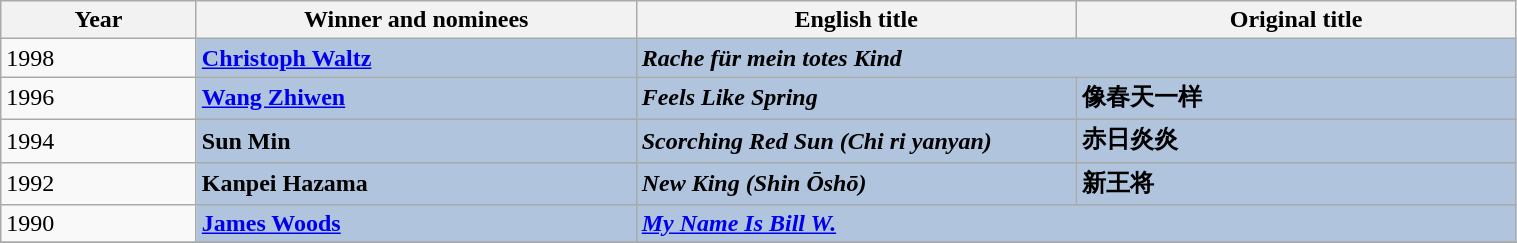<table class="wikitable" width="80%">
<tr>
<th width="8%"><strong>Year</strong></th>
<th width="18%"><strong>Winner and nominees</strong></th>
<th width="18%"><strong>English title</strong></th>
<th width="18%"><strong>Original title</strong></th>
</tr>
<tr>
<td rowspan=1>1998</td>
<td style="background:#B0C4DE;"><strong><a href='#'>Christoph Waltz</a></strong></td>
<td colspan=2 style="background:#B0C4DE;"><strong><em>Rache für mein totes Kind	</em></strong></td>
</tr>
<tr>
<td rowspan=1>1996</td>
<td style="background:#B0C4DE;"><strong><a href='#'>Wang Zhiwen</a></strong></td>
<td style="background:#B0C4DE;"><strong><em>Feels Like Spring</em></strong></td>
<td style="background:#B0C4DE;"><strong>像春天一样</strong></td>
</tr>
<tr>
<td rowspan=1>1994</td>
<td style="background:#B0C4DE;"><strong>Sun Min </strong></td>
<td style="background:#B0C4DE;"><strong><em>Scorching Red Sun (Chi ri yanyan)</em></strong></td>
<td style="background:#B0C4DE;"><strong>赤日炎炎</strong></td>
</tr>
<tr>
<td rowspan=1>1992</td>
<td style="background:#B0C4DE;"><strong>Kanpei Hazama</strong></td>
<td style="background:#B0C4DE;"><strong><em>New King (Shin Ōshō)</em></strong></td>
<td style="background:#B0C4DE;"><strong>新王将</strong></td>
</tr>
<tr>
<td rowspan=1>1990</td>
<td style="background:#B0C4DE;"><strong><a href='#'>James Woods</a></strong></td>
<td colspan=2 style="background:#B0C4DE;"><strong><em><a href='#'>My Name Is Bill W.</a></em></strong></td>
</tr>
<tr>
</tr>
</table>
